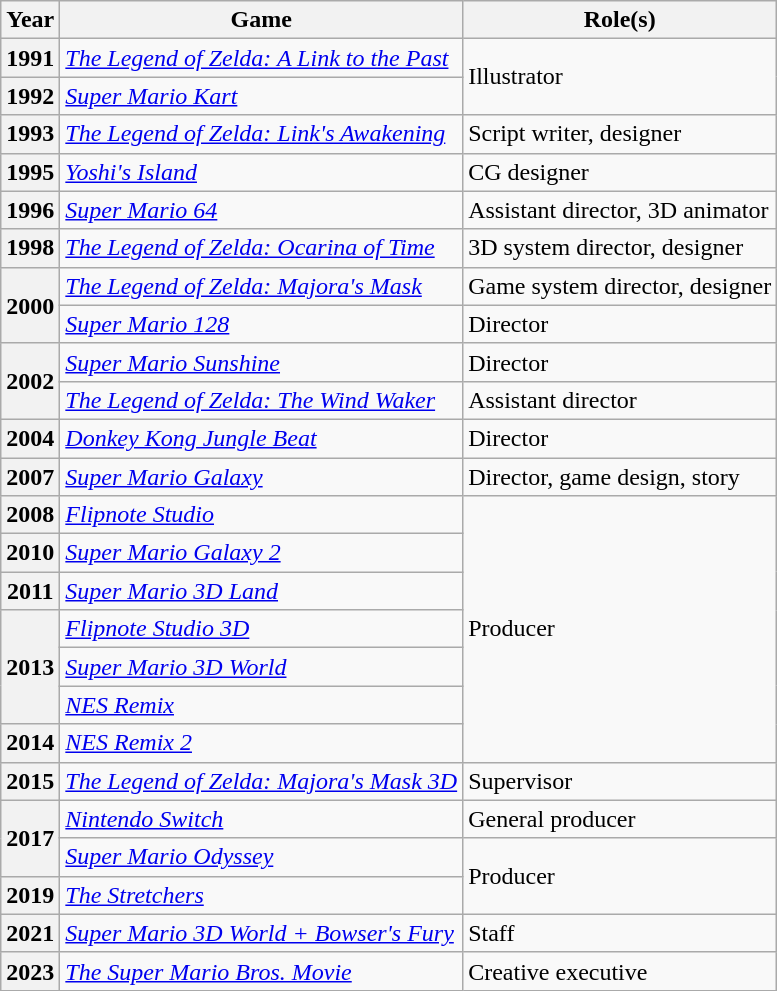<table class="wikitable sortable">
<tr>
<th>Year</th>
<th>Game</th>
<th>Role(s)</th>
</tr>
<tr>
<th scope="row">1991</th>
<td><em><a href='#'>The Legend of Zelda: A Link to the Past</a></em></td>
<td rowspan="2">Illustrator</td>
</tr>
<tr>
<th scope="row">1992</th>
<td><em><a href='#'>Super Mario Kart</a></em></td>
</tr>
<tr>
<th scope="row">1993</th>
<td><em><a href='#'>The Legend of Zelda: Link's Awakening</a></em></td>
<td>Script writer, designer</td>
</tr>
<tr>
<th scope="row">1995</th>
<td><em><a href='#'>Yoshi's Island</a></em></td>
<td>CG designer</td>
</tr>
<tr>
<th scope="row">1996</th>
<td><em><a href='#'>Super Mario 64</a></em></td>
<td>Assistant director, 3D animator</td>
</tr>
<tr>
<th scope="row">1998</th>
<td><em><a href='#'>The Legend of Zelda: Ocarina of Time</a></em></td>
<td>3D system director, designer</td>
</tr>
<tr>
<th scope="row" rowspan="2">2000</th>
<td><em><a href='#'>The Legend of Zelda: Majora's Mask</a></em></td>
<td>Game system director, designer</td>
</tr>
<tr>
<td><em><a href='#'>Super Mario 128</a></em></td>
<td>Director</td>
</tr>
<tr>
<th scope="row" rowspan="2">2002</th>
<td><em><a href='#'>Super Mario Sunshine</a></em></td>
<td>Director</td>
</tr>
<tr>
<td><em><a href='#'>The Legend of Zelda: The Wind Waker</a></em></td>
<td>Assistant director</td>
</tr>
<tr>
<th scope="row">2004</th>
<td><em><a href='#'>Donkey Kong Jungle Beat</a></em></td>
<td>Director</td>
</tr>
<tr>
<th scope="row">2007</th>
<td><em><a href='#'>Super Mario Galaxy</a></em></td>
<td>Director, game design, story</td>
</tr>
<tr>
<th scope="row">2008</th>
<td><em><a href='#'>Flipnote Studio</a></em></td>
<td rowspan="7">Producer</td>
</tr>
<tr>
<th scope="row">2010</th>
<td><em><a href='#'>Super Mario Galaxy 2</a></em></td>
</tr>
<tr>
<th scope="row">2011</th>
<td><em><a href='#'>Super Mario 3D Land</a></em></td>
</tr>
<tr>
<th scope="row" rowspan="3">2013</th>
<td><em><a href='#'>Flipnote Studio 3D</a></em></td>
</tr>
<tr>
<td><em><a href='#'>Super Mario 3D World</a></em></td>
</tr>
<tr>
<td><em><a href='#'>NES Remix</a></em></td>
</tr>
<tr>
<th scope="row">2014</th>
<td><em><a href='#'>NES Remix 2</a></em></td>
</tr>
<tr>
<th scope="row">2015</th>
<td><em><a href='#'>The Legend of Zelda: Majora's Mask 3D</a></em></td>
<td>Supervisor</td>
</tr>
<tr>
<th scope="row" rowspan="2">2017</th>
<td><em><a href='#'>Nintendo Switch</a></em></td>
<td>General producer</td>
</tr>
<tr>
<td><em><a href='#'>Super Mario Odyssey</a></em></td>
<td rowspan="2">Producer</td>
</tr>
<tr>
<th scope="row">2019</th>
<td><em><a href='#'>The Stretchers</a></em></td>
</tr>
<tr>
<th scope="row">2021</th>
<td><em><a href='#'>Super Mario 3D World + Bowser's Fury</a></em></td>
<td>Staff</td>
</tr>
<tr>
<th scope="row">2023</th>
<td><em><a href='#'>The Super Mario Bros. Movie</a></em></td>
<td>Creative executive</td>
</tr>
</table>
